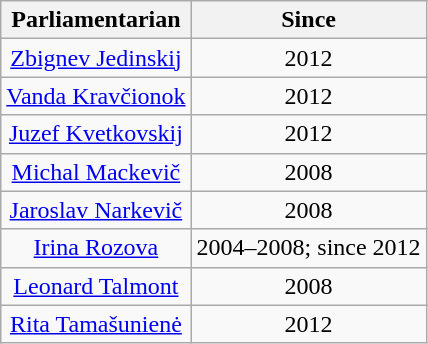<table class="wikitable" style="text-align: center">
<tr>
<th colspan=1>Parliamentarian</th>
<th>Since</th>
</tr>
<tr>
<td><a href='#'>Zbignev Jedinskij</a></td>
<td>2012</td>
</tr>
<tr>
<td><a href='#'>Vanda Kravčionok</a></td>
<td>2012</td>
</tr>
<tr>
<td><a href='#'>Juzef Kvetkovskij</a></td>
<td>2012</td>
</tr>
<tr>
<td><a href='#'>Michal Mackevič</a></td>
<td>2008</td>
</tr>
<tr>
<td><a href='#'>Jaroslav Narkevič</a></td>
<td>2008</td>
</tr>
<tr>
<td><a href='#'>Irina Rozova</a></td>
<td>2004–2008; since 2012</td>
</tr>
<tr>
<td><a href='#'>Leonard Talmont</a></td>
<td>2008</td>
</tr>
<tr>
<td><a href='#'>Rita Tamašunienė</a></td>
<td>2012</td>
</tr>
</table>
